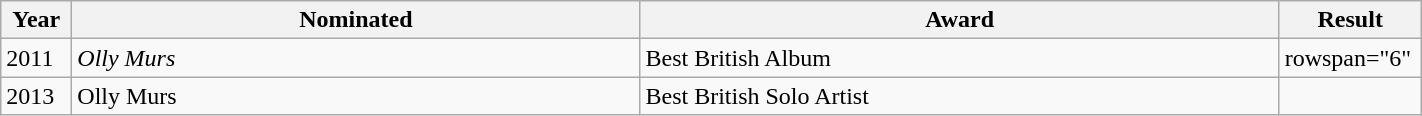<table class="wikitable" style="width:75%;">
<tr>
<th width=5%>Year</th>
<th style="width:40%;">Nominated</th>
<th style="width:45%;">Award</th>
<th style="width:10%;">Result</th>
</tr>
<tr>
<td>2011</td>
<td><em>Olly Murs</em></td>
<td>Best British Album</td>
<td>rowspan="6" </td>
</tr>
<tr>
<td>2013</td>
<td>Olly Murs</td>
<td>Best British Solo Artist</td>
</tr>
</table>
